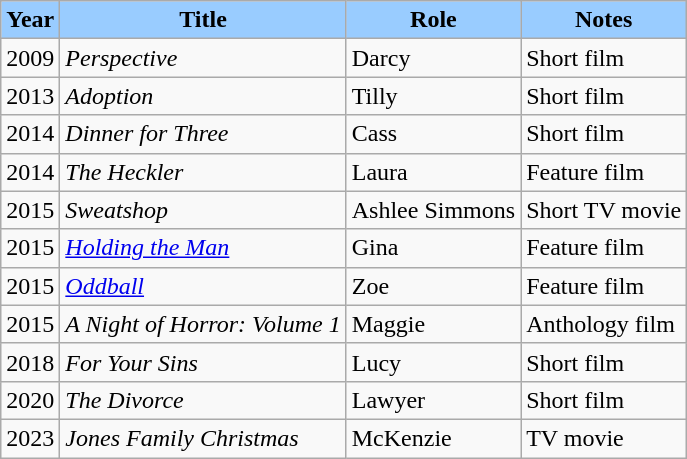<table class="wikitable">
<tr>
<th style="background: #9cf;">Year</th>
<th style="background: #9cf;">Title</th>
<th style="background: #9cf;">Role</th>
<th style="background: #9cf;">Notes</th>
</tr>
<tr>
<td>2009</td>
<td><em>Perspective</em></td>
<td>Darcy</td>
<td>Short film</td>
</tr>
<tr>
<td>2013</td>
<td><em>Adoption</em></td>
<td>Tilly</td>
<td>Short film</td>
</tr>
<tr>
<td>2014</td>
<td><em>Dinner for Three</em></td>
<td>Cass</td>
<td>Short film</td>
</tr>
<tr>
<td>2014</td>
<td><em>The Heckler</em></td>
<td>Laura</td>
<td>Feature film</td>
</tr>
<tr>
<td>2015</td>
<td><em>Sweatshop</em></td>
<td>Ashlee Simmons</td>
<td>Short TV movie</td>
</tr>
<tr>
<td>2015</td>
<td><em><a href='#'>Holding the Man</a></em></td>
<td>Gina</td>
<td>Feature film</td>
</tr>
<tr>
<td>2015</td>
<td><em><a href='#'>Oddball</a></em></td>
<td>Zoe</td>
<td>Feature film</td>
</tr>
<tr>
<td>2015</td>
<td><em>A Night of Horror: Volume 1</em></td>
<td>Maggie</td>
<td>Anthology film</td>
</tr>
<tr>
<td>2018</td>
<td><em>For Your Sins</em></td>
<td>Lucy</td>
<td>Short film</td>
</tr>
<tr>
<td>2020</td>
<td><em>The Divorce</em></td>
<td>Lawyer</td>
<td>Short film</td>
</tr>
<tr>
<td>2023</td>
<td><em>Jones Family Christmas</em></td>
<td>McKenzie</td>
<td>TV movie</td>
</tr>
</table>
